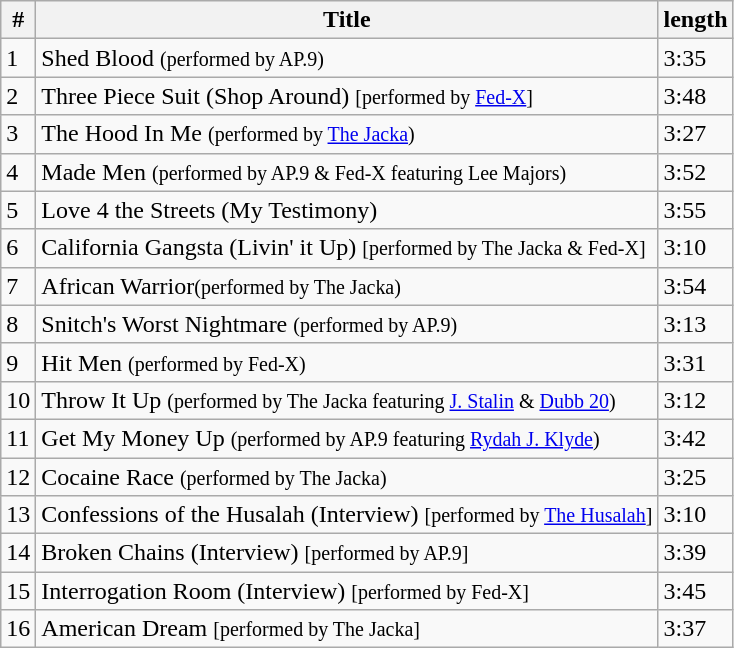<table class="wikitable">
<tr>
<th>#</th>
<th>Title</th>
<th>length</th>
</tr>
<tr>
<td>1</td>
<td>Shed Blood <small>(performed by AP.9)</small></td>
<td>3:35</td>
</tr>
<tr>
<td>2</td>
<td>Three Piece Suit (Shop Around) <small>[performed by <a href='#'>Fed-X</a>]</small></td>
<td>3:48</td>
</tr>
<tr>
<td>3</td>
<td>The Hood In Me <small>(performed by <a href='#'>The Jacka</a>)</small></td>
<td>3:27</td>
</tr>
<tr>
<td>4</td>
<td>Made Men <small>(performed by AP.9 & Fed-X featuring Lee Majors)</small></td>
<td>3:52</td>
</tr>
<tr>
<td>5</td>
<td>Love 4 the Streets (My Testimony)</td>
<td>3:55</td>
</tr>
<tr>
<td>6</td>
<td>California Gangsta (Livin' it Up) <small>[performed by The Jacka & Fed-X]</small></td>
<td>3:10</td>
</tr>
<tr>
<td>7</td>
<td>African Warrior<small>(performed by The Jacka)</small></td>
<td>3:54</td>
</tr>
<tr>
<td>8</td>
<td>Snitch's Worst Nightmare <small>(performed by AP.9)</small></td>
<td>3:13</td>
</tr>
<tr>
<td>9</td>
<td>Hit Men <small>(performed by Fed-X)</small></td>
<td>3:31</td>
</tr>
<tr>
<td>10</td>
<td>Throw It Up <small>(performed by The Jacka featuring <a href='#'>J. Stalin</a> & <a href='#'>Dubb 20</a>)</small></td>
<td>3:12</td>
</tr>
<tr>
<td>11</td>
<td>Get My Money Up <small>(performed by AP.9 featuring <a href='#'>Rydah J. Klyde</a>)</small></td>
<td>3:42</td>
</tr>
<tr>
<td>12</td>
<td>Cocaine Race <small>(performed by The Jacka)</small></td>
<td>3:25</td>
</tr>
<tr>
<td>13</td>
<td>Confessions of the Husalah (Interview) <small>[performed by <a href='#'>The Husalah</a>]</small></td>
<td>3:10</td>
</tr>
<tr>
<td>14</td>
<td>Broken Chains (Interview) <small>[performed by AP.9]</small></td>
<td>3:39</td>
</tr>
<tr>
<td>15</td>
<td>Interrogation Room (Interview) <small>[performed by Fed-X]</small></td>
<td>3:45</td>
</tr>
<tr>
<td>16</td>
<td>American Dream <small>[performed by The Jacka]</small></td>
<td>3:37</td>
</tr>
</table>
